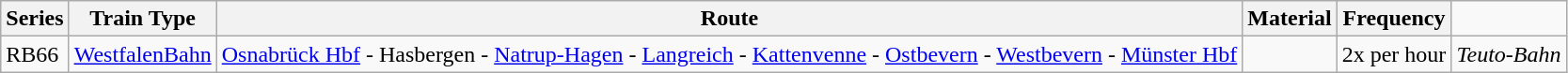<table class="wikitable vatop">
<tr>
<th>Series</th>
<th>Train Type</th>
<th>Route</th>
<th>Material</th>
<th>Frequency</th>
</tr>
<tr>
<td>RB66</td>
<td><a href='#'>WestfalenBahn</a></td>
<td><a href='#'>Osnabrück Hbf</a> - Hasbergen - <a href='#'>Natrup-Hagen</a> - <a href='#'>Langreich</a> - <a href='#'>Kattenvenne</a> - <a href='#'>Ostbevern</a> - <a href='#'>Westbevern</a> - <a href='#'>Münster Hbf</a></td>
<td></td>
<td>2x per hour</td>
<td><em>Teuto-Bahn</em></td>
</tr>
</table>
